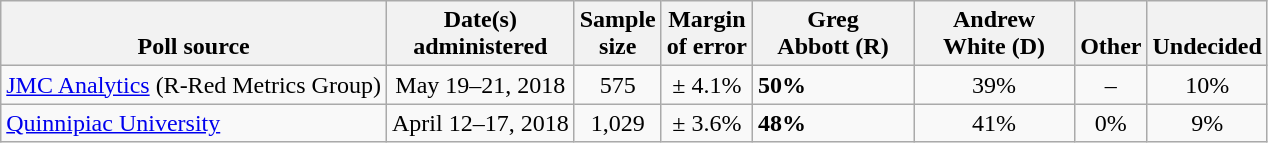<table class="wikitable">
<tr valign=bottom>
<th>Poll source</th>
<th>Date(s)<br>administered</th>
<th>Sample<br>size</th>
<th>Margin<br>of error</th>
<th style="width:100px;">Greg<br>Abbott (R)</th>
<th style="width:100px;">Andrew<br>White (D)</th>
<th>Other</th>
<th>Undecided</th>
</tr>
<tr>
<td><a href='#'>JMC Analytics</a> (R-Red Metrics Group)</td>
<td align=center>May 19–21, 2018</td>
<td align=center>575</td>
<td align=center>± 4.1%</td>
<td><strong>50%</strong></td>
<td align=center>39%</td>
<td align=center>–</td>
<td align=center>10%</td>
</tr>
<tr>
<td><a href='#'>Quinnipiac University</a></td>
<td align=center>April 12–17, 2018</td>
<td align=center>1,029</td>
<td align=center>± 3.6%</td>
<td><strong>48%</strong></td>
<td align=center>41%</td>
<td align=center>0%</td>
<td align=center>9%</td>
</tr>
</table>
